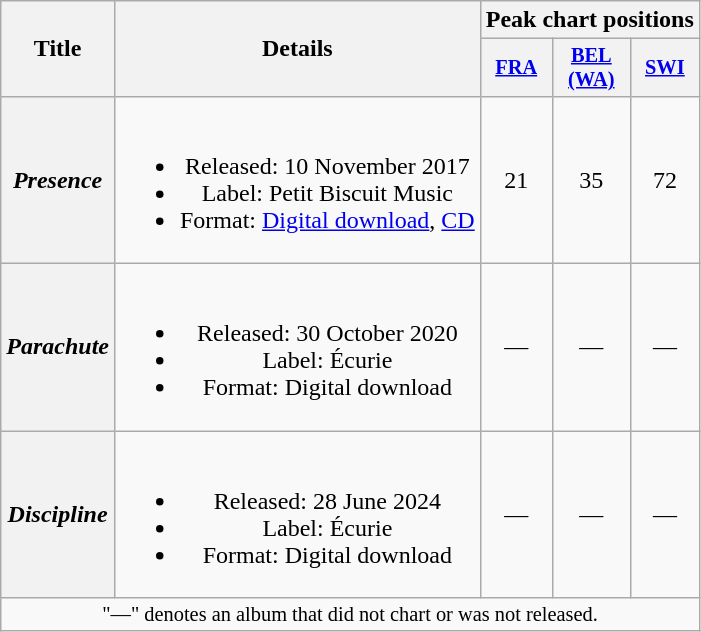<table class="wikitable plainrowheaders" style="text-align:center">
<tr>
<th scope="col" rowspan="2">Title</th>
<th scope="col" rowspan="2">Details</th>
<th scope="col" colspan="3">Peak chart positions</th>
</tr>
<tr>
<th scope="col" style="font-size:85%;"><a href='#'>FRA</a><br></th>
<th scope="col" style="font-size:85%;"><a href='#'>BEL<br>(WA)</a><br></th>
<th scope="col" style="font-size:85%;"><a href='#'>SWI</a><br></th>
</tr>
<tr>
<th scope="row"><em>Presence</em></th>
<td><br><ul><li>Released: 10 November 2017</li><li>Label: Petit Biscuit Music</li><li>Format: <a href='#'>Digital download</a>, <a href='#'>CD</a></li></ul></td>
<td>21<br></td>
<td>35</td>
<td>72</td>
</tr>
<tr>
<th scope="row"><em>Parachute</em></th>
<td><br><ul><li>Released: 30 October 2020</li><li>Label: Écurie</li><li>Format: Digital download</li></ul></td>
<td>—</td>
<td>—</td>
<td>—</td>
</tr>
<tr>
<th scope="row"><em>Discipline</em></th>
<td><br><ul><li>Released: 28 June 2024</li><li>Label: Écurie</li><li>Format: Digital download</li></ul></td>
<td>—</td>
<td>—</td>
<td>—</td>
</tr>
<tr>
<td colspan="5" style="font-size:85%">"—" denotes an album that did not chart or was not released.</td>
</tr>
</table>
